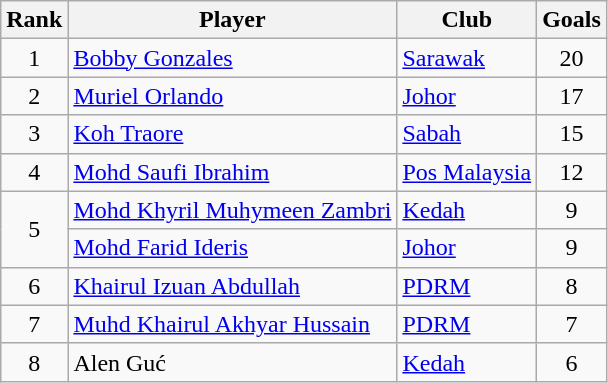<table class="wikitable" style="text-align:center">
<tr>
<th>Rank</th>
<th>Player</th>
<th>Club</th>
<th>Goals</th>
</tr>
<tr>
<td rowspan="1">1</td>
<td align="left"> <a href='#'>Bobby Gonzales</a></td>
<td align="left"><a href='#'>Sarawak</a></td>
<td>20</td>
</tr>
<tr>
<td rowspan="1">2</td>
<td align="left"> <a href='#'>Muriel Orlando</a></td>
<td align="left"><a href='#'>Johor</a></td>
<td>17</td>
</tr>
<tr>
<td rowspan="1">3</td>
<td align="left"> <a href='#'>Koh Traore</a></td>
<td align="left"><a href='#'>Sabah</a></td>
<td>15</td>
</tr>
<tr>
<td rowspan="1">4</td>
<td align="left"> <a href='#'>Mohd Saufi Ibrahim</a></td>
<td align="left"><a href='#'>Pos Malaysia</a></td>
<td>12</td>
</tr>
<tr>
<td rowspan="2">5</td>
<td align="left"> <a href='#'>Mohd Khyril Muhymeen Zambri</a></td>
<td align="left"><a href='#'>Kedah</a></td>
<td>9</td>
</tr>
<tr>
<td align="left"> <a href='#'>Mohd Farid Ideris</a></td>
<td align="left"><a href='#'>Johor</a></td>
<td>9</td>
</tr>
<tr>
<td rowspan="1">6</td>
<td align="left"> <a href='#'>Khairul Izuan Abdullah</a></td>
<td align="left"><a href='#'>PDRM</a></td>
<td>8</td>
</tr>
<tr>
<td rowspan="1">7</td>
<td align="left"> <a href='#'>Muhd Khairul Akhyar Hussain</a></td>
<td align="left"><a href='#'>PDRM</a></td>
<td>7</td>
</tr>
<tr>
<td rowspan="1">8</td>
<td align="left"> Alen Guć</td>
<td align="left"><a href='#'>Kedah</a></td>
<td>6</td>
</tr>
</table>
